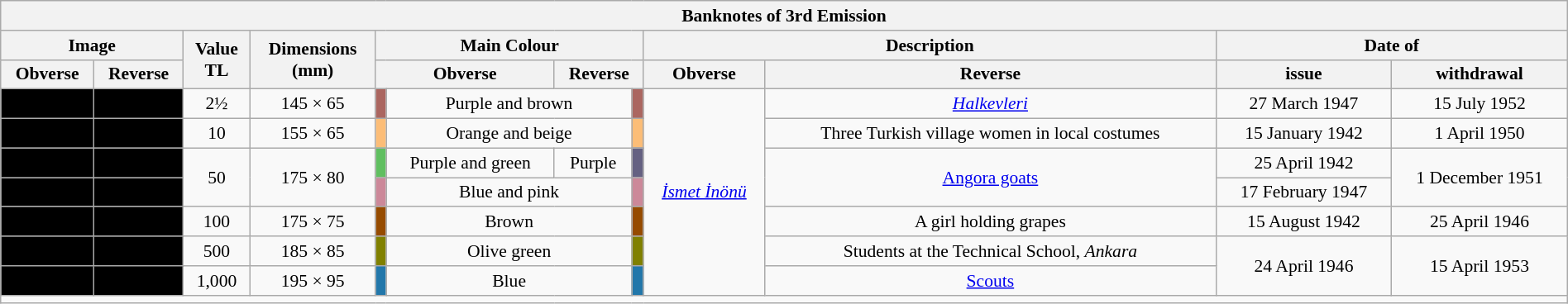<table class="wikitable collapsible autocollapse" style="font-size: 90%; width: 100%">
<tr>
<th colspan="14" style="text-align: center">Banknotes of 3rd Emission </th>
</tr>
<tr style="text-align: center">
<th colspan="2">Image</th>
<th rowspan="2">Value<br>TL</th>
<th rowspan="2">Dimensions<br>(mm)</th>
<th colspan="4">Main Colour</th>
<th colspan="2">Description</th>
<th colspan="2">Date of</th>
</tr>
<tr>
<th>Obverse</th>
<th>Reverse</th>
<th colspan="2">Obverse</th>
<th colspan="2">Reverse</th>
<th>Obverse</th>
<th>Reverse</th>
<th>issue</th>
<th>withdrawal</th>
</tr>
<tr style="text-align:center;">
<td style="background:#000;"></td>
<td style="background:#000;"></td>
<td>2½</td>
<td>145 × 65</td>
<td style="background:#ab6660;"></td>
<td colspan="2">Purple and brown</td>
<td style="background:#ab6660;"></td>
<td rowspan="7"><em><a href='#'>İsmet İnönü</a></em></td>
<td><em><a href='#'>Halkevleri</a></em></td>
<td>27 March 1947</td>
<td>15 July 1952</td>
</tr>
<tr style="text-align:center;">
<td style="background:#000;"></td>
<td style="background:#000;"></td>
<td>10</td>
<td>155 × 65</td>
<td style="background:#fcbd77;"></td>
<td colspan="2">Orange and beige</td>
<td style="background:#fcbd77;"></td>
<td>Three Turkish village women in local costumes</td>
<td>15 January 1942</td>
<td>1 April 1950</td>
</tr>
<tr style="text-align:center;">
<td style="background:#000;"></td>
<td style="background:#000;"></td>
<td rowspan="2">50</td>
<td rowspan="2">175 × 80</td>
<td style="background:#60bf60;"></td>
<td>Purple and green</td>
<td>Purple</td>
<td style="background:#656182;"></td>
<td rowspan="2"><a href='#'>Angora goats</a></td>
<td>25 April 1942</td>
<td rowspan="2">1 December 1951</td>
</tr>
<tr style="text-align:center;">
<td style="background:#000;"></td>
<td style="background:#000;"></td>
<td style="background:#cc8899;"></td>
<td colspan="2">Blue and pink</td>
<td style="background:#cc8899;"></td>
<td>17 February 1947</td>
</tr>
<tr style="text-align:center;">
<td style="background:#000;"></td>
<td style="background:#000;"></td>
<td>100</td>
<td>175 × 75</td>
<td style="background:#964b00;"></td>
<td colspan="2">Brown</td>
<td style="background:#964b00;"></td>
<td>A girl holding grapes</td>
<td>15 August 1942</td>
<td>25 April 1946</td>
</tr>
<tr style="text-align:center;">
<td style="background:#000;"></td>
<td style="background:#000;"></td>
<td>500</td>
<td>185 × 85</td>
<td style="background:#808000;"></td>
<td colspan="2">Olive green</td>
<td style="background:#808000;"></td>
<td>Students at the Technical School, <em>Ankara</em></td>
<td rowspan="2">24 April 1946</td>
<td rowspan="2">15 April 1953</td>
</tr>
<tr style="text-align:center;">
<td style="background:#000;"></td>
<td style="background:#000;"></td>
<td>1,000</td>
<td>195 × 95</td>
<td style="background:#2277aa;"></td>
<td colspan="2">Blue</td>
<td style="background:#2277aa;"></td>
<td><a href='#'>Scouts</a></td>
</tr>
<tr>
<td colspan="14"></td>
</tr>
</table>
